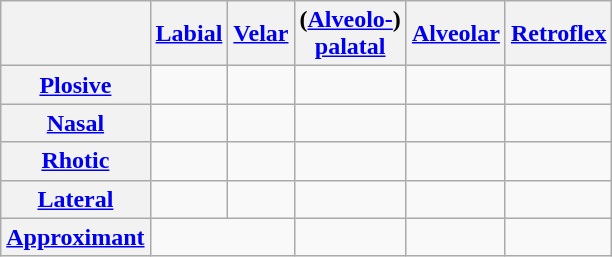<table class="wikitable" style="text-align: center;">
<tr>
<th></th>
<th><a href='#'>Labial</a></th>
<th><a href='#'>Velar</a></th>
<th>(<a href='#'>Alveolo-</a>)<a href='#'><br>palatal</a></th>
<th><a href='#'>Alveolar</a></th>
<th><a href='#'>Retroflex</a></th>
</tr>
<tr>
<th><a href='#'>Plosive</a></th>
<td></td>
<td></td>
<td></td>
<td></td>
<td></td>
</tr>
<tr>
<th><a href='#'>Nasal</a></th>
<td></td>
<td></td>
<td></td>
<td></td>
<td></td>
</tr>
<tr>
<th><a href='#'>Rhotic</a></th>
<td></td>
<td></td>
<td></td>
<td></td>
<td></td>
</tr>
<tr>
<th><a href='#'>Lateral</a></th>
<td></td>
<td></td>
<td></td>
<td></td>
<td></td>
</tr>
<tr>
<th><a href='#'>Approximant</a></th>
<td colspan="2"></td>
<td></td>
<td></td>
<td></td>
</tr>
</table>
